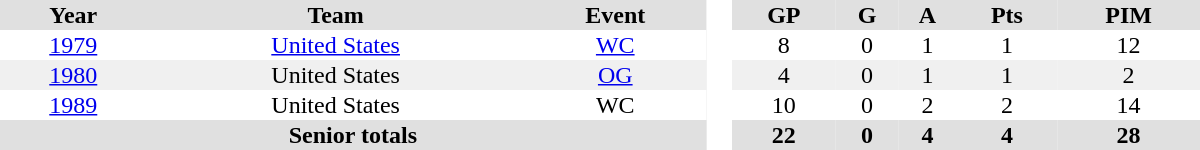<table border="0" cellpadding="1" cellspacing="0" style="text-align:center; width:50em">
<tr ALIGN="centre" bgcolor="#e0e0e0">
<th>Year</th>
<th>Team</th>
<th>Event</th>
<th rowspan="99" bgcolor="#ffffff"> </th>
<th>GP</th>
<th>G</th>
<th>A</th>
<th>Pts</th>
<th>PIM</th>
</tr>
<tr>
<td><a href='#'>1979</a></td>
<td><a href='#'>United States</a></td>
<td><a href='#'>WC</a></td>
<td>8</td>
<td>0</td>
<td>1</td>
<td>1</td>
<td>12</td>
</tr>
<tr bgcolor="#f0f0f0">
<td><a href='#'>1980</a></td>
<td>United States</td>
<td><a href='#'>OG</a></td>
<td>4</td>
<td>0</td>
<td>1</td>
<td>1</td>
<td>2</td>
</tr>
<tr>
<td><a href='#'>1989</a></td>
<td>United States</td>
<td>WC</td>
<td>10</td>
<td>0</td>
<td>2</td>
<td>2</td>
<td>14</td>
</tr>
<tr style="background:#e0e0e0;">
<th colspan="3">Senior totals</th>
<th>22</th>
<th>0</th>
<th>4</th>
<th>4</th>
<th>28</th>
</tr>
</table>
